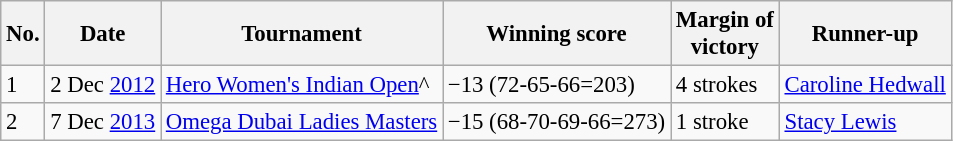<table class="wikitable" style="font-size:95%;">
<tr>
<th>No.</th>
<th>Date</th>
<th>Tournament</th>
<th>Winning score</th>
<th>Margin of<br>victory</th>
<th>Runner-up</th>
</tr>
<tr>
<td>1</td>
<td>2 Dec <a href='#'>2012</a></td>
<td><a href='#'>Hero Women's Indian Open</a>^</td>
<td>−13 (72-65-66=203)</td>
<td>4 strokes</td>
<td> <a href='#'>Caroline Hedwall</a></td>
</tr>
<tr>
<td>2</td>
<td>7 Dec <a href='#'>2013</a></td>
<td><a href='#'>Omega Dubai Ladies Masters</a></td>
<td>−15 (68-70-69-66=273)</td>
<td>1 stroke</td>
<td> <a href='#'>Stacy Lewis</a></td>
</tr>
</table>
